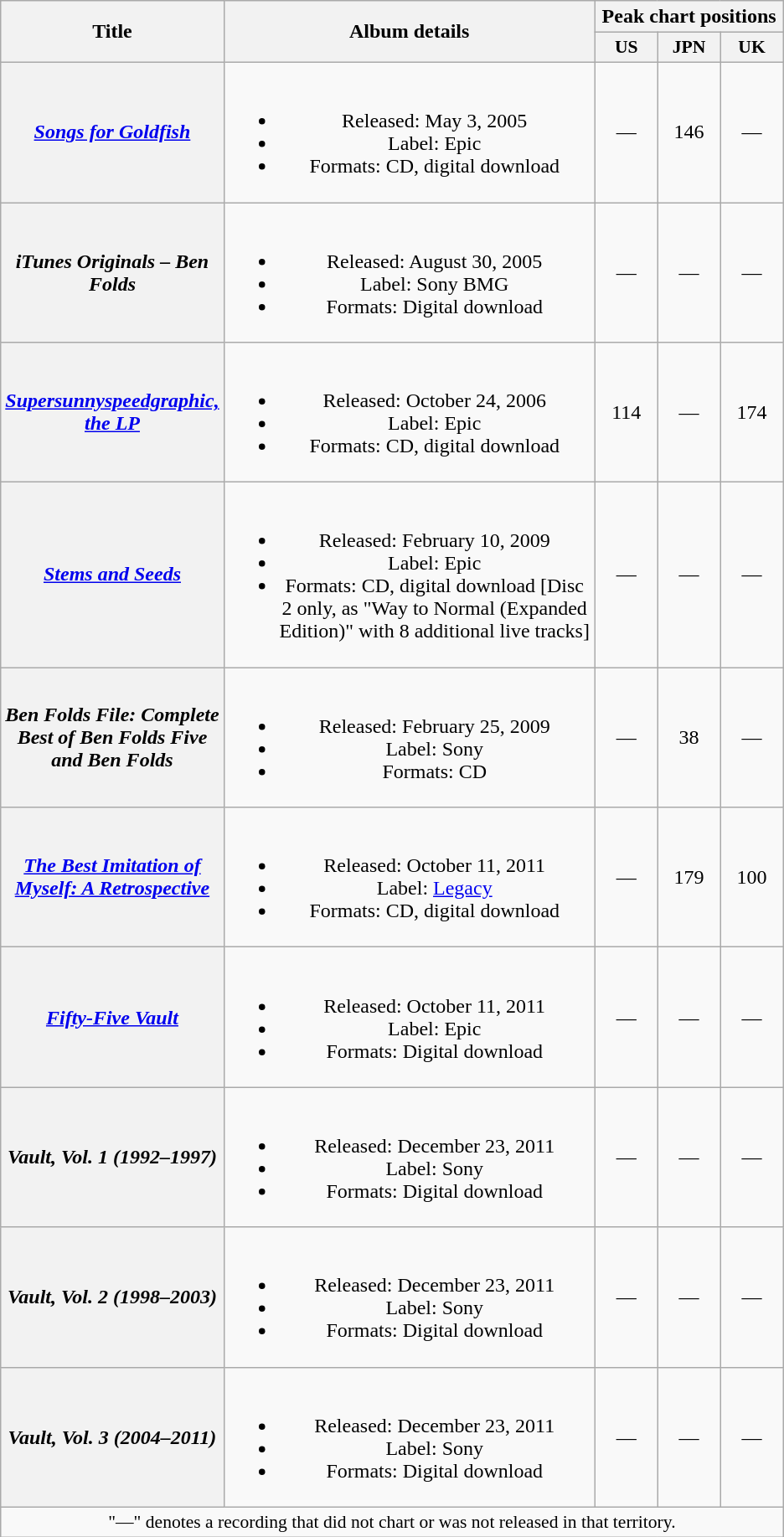<table class="wikitable plainrowheaders" style="text-align:center;">
<tr>
<th scope="col" rowspan="2" style="width:10em;">Title</th>
<th scope="col" rowspan="2" style="width:18em;">Album details</th>
<th scope="col" colspan="3">Peak chart positions</th>
</tr>
<tr>
<th scope="col" style="width:3em;font-size:90%;">US<br></th>
<th scope="col" style="width:3em;font-size:90%;">JPN<br></th>
<th scope="col" style="width:3em;font-size:90%;">UK<br></th>
</tr>
<tr>
<th scope="row"><em><a href='#'>Songs for Goldfish</a></em></th>
<td><br><ul><li>Released: May 3, 2005</li><li>Label: Epic</li><li>Formats: CD, digital download</li></ul></td>
<td>—</td>
<td>146</td>
<td>—</td>
</tr>
<tr>
<th scope="row"><em>iTunes Originals – Ben Folds</em></th>
<td><br><ul><li>Released: August 30, 2005</li><li>Label: Sony BMG</li><li>Formats: Digital download</li></ul></td>
<td>—</td>
<td>—</td>
<td>—</td>
</tr>
<tr>
<th scope="row"><em><a href='#'>Supersunnyspeedgraphic, the LP</a></em></th>
<td><br><ul><li>Released: October 24, 2006</li><li>Label: Epic</li><li>Formats: CD, digital download</li></ul></td>
<td>114</td>
<td>—</td>
<td>174</td>
</tr>
<tr>
<th scope="row"><em><a href='#'>Stems and Seeds</a></em></th>
<td><br><ul><li>Released: February 10, 2009</li><li>Label: Epic</li><li>Formats: CD, digital download [Disc 2 only, as "Way to Normal (Expanded Edition)" with 8 additional live tracks] </li></ul></td>
<td>—</td>
<td>—</td>
<td>—</td>
</tr>
<tr>
<th scope="row"><em>Ben Folds File: Complete Best of Ben Folds Five and Ben Folds</em></th>
<td><br><ul><li>Released: February 25, 2009</li><li>Label: Sony</li><li>Formats: CD</li></ul></td>
<td>—</td>
<td>38</td>
<td>—</td>
</tr>
<tr>
<th scope="row"><em><a href='#'>The Best Imitation of Myself: A Retrospective</a></em></th>
<td><br><ul><li>Released: October 11, 2011</li><li>Label: <a href='#'>Legacy</a></li><li>Formats: CD, digital download</li></ul></td>
<td>—</td>
<td>179</td>
<td>100</td>
</tr>
<tr>
<th scope="row"><em><a href='#'>Fifty-Five Vault</a></em></th>
<td><br><ul><li>Released: October 11, 2011</li><li>Label: Epic</li><li>Formats: Digital download</li></ul></td>
<td>—</td>
<td>—</td>
<td>—</td>
</tr>
<tr>
<th scope="row"><em>Vault, Vol. 1 (1992–1997)</em></th>
<td><br><ul><li>Released: December 23, 2011</li><li>Label: Sony</li><li>Formats: Digital download</li></ul></td>
<td>—</td>
<td>—</td>
<td>—</td>
</tr>
<tr>
<th scope="row"><em>Vault, Vol. 2 (1998–2003)</em></th>
<td><br><ul><li>Released: December 23, 2011</li><li>Label: Sony</li><li>Formats: Digital download</li></ul></td>
<td>—</td>
<td>—</td>
<td>—</td>
</tr>
<tr>
<th scope="row"><em>Vault, Vol. 3 (2004–2011)</em></th>
<td><br><ul><li>Released: December 23, 2011</li><li>Label: Sony</li><li>Formats: Digital download</li></ul></td>
<td>—</td>
<td>—</td>
<td>—</td>
</tr>
<tr>
<td colspan="5" style="font-size:90%">"—" denotes a recording that did not chart or was not released in that territory.</td>
</tr>
</table>
